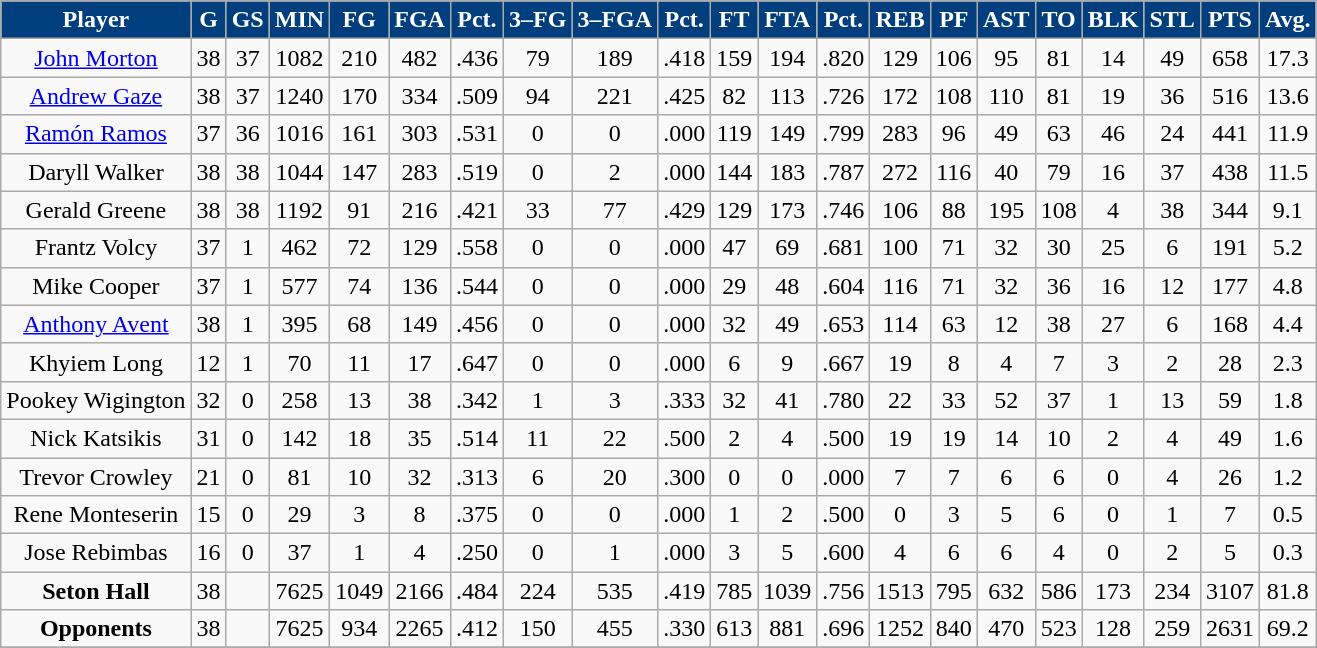<table class="wikitable">
<tr>
<th style="background:#003E7E;color:white;">Player</th>
<th style="background:#003E7E;color:white;">G</th>
<th style="background:#003E7E;color:white;">GS</th>
<th style="background:#003E7E;color:white;">MIN</th>
<th style="background:#003E7E;color:white;">FG</th>
<th style="background:#003E7E;color:white;">FGA</th>
<th style="background:#003E7E;color:white;">Pct.</th>
<th style="background:#003E7E;color:white;">3–FG</th>
<th style="background:#003E7E;color:white;">3–FGA</th>
<th style="background:#003E7E;color:white;">Pct.</th>
<th style="background:#003E7E;color:white;">FT</th>
<th style="background:#003E7E;color:white;">FTA</th>
<th style="background:#003E7E;color:white;">Pct.</th>
<th style="background:#003E7E;color:white;">REB</th>
<th style="background:#003E7E;color:white;">PF</th>
<th style="background:#003E7E;color:white;">AST</th>
<th style="background:#003E7E;color:white;">TO</th>
<th style="background:#003E7E;color:white;">BLK</th>
<th style="background:#003E7E;color:white;">STL</th>
<th style="background:#003E7E;color:white;">PTS</th>
<th style="background:#003E7E;color:white;">Avg.</th>
</tr>
<tr align="center">
<td><a href='#'>John Morton</a></td>
<td>38</td>
<td>37</td>
<td>1082</td>
<td>210</td>
<td>482</td>
<td>.436</td>
<td>79</td>
<td>189</td>
<td>.418</td>
<td>159</td>
<td>194</td>
<td>.820</td>
<td>129</td>
<td>106</td>
<td>95</td>
<td>81</td>
<td>14</td>
<td>49</td>
<td>658</td>
<td>17.3</td>
</tr>
<tr align="center">
<td><a href='#'>Andrew Gaze</a></td>
<td>38</td>
<td>37</td>
<td>1240</td>
<td>170</td>
<td>334</td>
<td>.509</td>
<td>94</td>
<td>221</td>
<td>.425</td>
<td>82</td>
<td>113</td>
<td>.726</td>
<td>172</td>
<td>108</td>
<td>110</td>
<td>81</td>
<td>19</td>
<td>36</td>
<td>516</td>
<td>13.6</td>
</tr>
<tr align="center">
<td><a href='#'>Ramón Ramos</a></td>
<td>37</td>
<td>36</td>
<td>1016</td>
<td>161</td>
<td>303</td>
<td>.531</td>
<td>0</td>
<td>0</td>
<td>.000</td>
<td>119</td>
<td>149</td>
<td>.799</td>
<td>283</td>
<td>96</td>
<td>49</td>
<td>63</td>
<td>46</td>
<td>24</td>
<td>441</td>
<td>11.9</td>
</tr>
<tr align="center">
<td>Daryll Walker</td>
<td>38</td>
<td>38</td>
<td>1044</td>
<td>147</td>
<td>283</td>
<td>.519</td>
<td>0</td>
<td>2</td>
<td>.000</td>
<td>144</td>
<td>183</td>
<td>.787</td>
<td>272</td>
<td>116</td>
<td>40</td>
<td>79</td>
<td>16</td>
<td>37</td>
<td>438</td>
<td>11.5</td>
</tr>
<tr align="center">
<td>Gerald Greene</td>
<td>38</td>
<td>38</td>
<td>1192</td>
<td>91</td>
<td>216</td>
<td>.421</td>
<td>33</td>
<td>77</td>
<td>.429</td>
<td>129</td>
<td>173</td>
<td>.746</td>
<td>106</td>
<td>88</td>
<td>195</td>
<td>108</td>
<td>4</td>
<td>38</td>
<td>344</td>
<td>9.1</td>
</tr>
<tr align="center">
<td>Frantz Volcy</td>
<td>37</td>
<td>1</td>
<td>462</td>
<td>72</td>
<td>129</td>
<td>.558</td>
<td>0</td>
<td>0</td>
<td>.000</td>
<td>47</td>
<td>69</td>
<td>.681</td>
<td>100</td>
<td>71</td>
<td>32</td>
<td>30</td>
<td>25</td>
<td>6</td>
<td>191</td>
<td>5.2</td>
</tr>
<tr align="center">
<td>Mike Cooper</td>
<td>37</td>
<td>1</td>
<td>577</td>
<td>74</td>
<td>136</td>
<td>.544</td>
<td>0</td>
<td>0</td>
<td>.000</td>
<td>29</td>
<td>48</td>
<td>.604</td>
<td>116</td>
<td>71</td>
<td>32</td>
<td>36</td>
<td>16</td>
<td>12</td>
<td>177</td>
<td>4.8</td>
</tr>
<tr align="center">
<td><a href='#'>Anthony Avent</a></td>
<td>38</td>
<td>1</td>
<td>395</td>
<td>68</td>
<td>149</td>
<td>.456</td>
<td>0</td>
<td>0</td>
<td>.000</td>
<td>32</td>
<td>49</td>
<td>.653</td>
<td>114</td>
<td>63</td>
<td>12</td>
<td>38</td>
<td>27</td>
<td>6</td>
<td>168</td>
<td>4.4</td>
</tr>
<tr align="center">
<td>Khyiem Long</td>
<td>12</td>
<td>1</td>
<td>70</td>
<td>11</td>
<td>17</td>
<td>.647</td>
<td>0</td>
<td>0</td>
<td>.000</td>
<td>6</td>
<td>9</td>
<td>.667</td>
<td>19</td>
<td>8</td>
<td>4</td>
<td>7</td>
<td>3</td>
<td>2</td>
<td>28</td>
<td>2.3</td>
</tr>
<tr align="center">
<td>Pookey Wigington</td>
<td>32</td>
<td>0</td>
<td>258</td>
<td>13</td>
<td>38</td>
<td>.342</td>
<td>1</td>
<td>3</td>
<td>.333</td>
<td>32</td>
<td>41</td>
<td>.780</td>
<td>22</td>
<td>33</td>
<td>52</td>
<td>37</td>
<td>1</td>
<td>13</td>
<td>59</td>
<td>1.8</td>
</tr>
<tr align="center">
<td>Nick Katsikis</td>
<td>31</td>
<td>0</td>
<td>142</td>
<td>18</td>
<td>35</td>
<td>.514</td>
<td>11</td>
<td>22</td>
<td>.500</td>
<td>2</td>
<td>4</td>
<td>.500</td>
<td>19</td>
<td>19</td>
<td>14</td>
<td>10</td>
<td>2</td>
<td>4</td>
<td>49</td>
<td>1.6</td>
</tr>
<tr align="center">
<td>Trevor Crowley</td>
<td>21</td>
<td>0</td>
<td>81</td>
<td>10</td>
<td>32</td>
<td>.313</td>
<td>6</td>
<td>20</td>
<td>.300</td>
<td>0</td>
<td>0</td>
<td>.000</td>
<td>7</td>
<td>7</td>
<td>6</td>
<td>6</td>
<td>0</td>
<td>4</td>
<td>26</td>
<td>1.2</td>
</tr>
<tr align="center">
<td>Rene Monteserin</td>
<td>15</td>
<td>0</td>
<td>29</td>
<td>3</td>
<td>8</td>
<td>.375</td>
<td>0</td>
<td>0</td>
<td>.000</td>
<td>1</td>
<td>2</td>
<td>.500</td>
<td>0</td>
<td>3</td>
<td>5</td>
<td>6</td>
<td>0</td>
<td>1</td>
<td>7</td>
<td>0.5</td>
</tr>
<tr align="center">
<td>Jose Rebimbas</td>
<td>16</td>
<td>0</td>
<td>37</td>
<td>1</td>
<td>4</td>
<td>.250</td>
<td>0</td>
<td>1</td>
<td>.000</td>
<td>3</td>
<td>5</td>
<td>.600</td>
<td>4</td>
<td>6</td>
<td>6</td>
<td>4</td>
<td>0</td>
<td>2</td>
<td>5</td>
<td>0.3</td>
</tr>
<tr align="center">
<td><strong>Seton Hall</strong></td>
<td>38</td>
<td></td>
<td>7625</td>
<td>1049</td>
<td>2166</td>
<td>.484</td>
<td>224</td>
<td>535</td>
<td>.419</td>
<td>785</td>
<td>1039</td>
<td>.756</td>
<td>1513</td>
<td>795</td>
<td>632</td>
<td>586</td>
<td>173</td>
<td>234</td>
<td>3107</td>
<td>81.8</td>
</tr>
<tr align="center">
<td><strong>Opponents</strong></td>
<td>38</td>
<td></td>
<td>7625</td>
<td>934</td>
<td>2265</td>
<td>.412</td>
<td>150</td>
<td>455</td>
<td>.330</td>
<td>613</td>
<td>881</td>
<td>.696</td>
<td>1252</td>
<td>840</td>
<td>470</td>
<td>523</td>
<td>128</td>
<td>259</td>
<td>2631</td>
<td>69.2</td>
</tr>
<tr align="center">
</tr>
</table>
